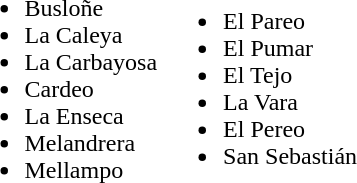<table border=0>
<tr>
<td><br><ul><li>Busloñe</li><li>La Caleya</li><li>La Carbayosa</li><li>Cardeo</li><li>La Enseca</li><li>Melandrera</li><li>Mellampo</li></ul></td>
<td><br><ul><li>El Pareo</li><li>El Pumar</li><li>El Tejo</li><li>La Vara</li><li>El Pereo</li><li>San Sebastián</li></ul></td>
</tr>
</table>
